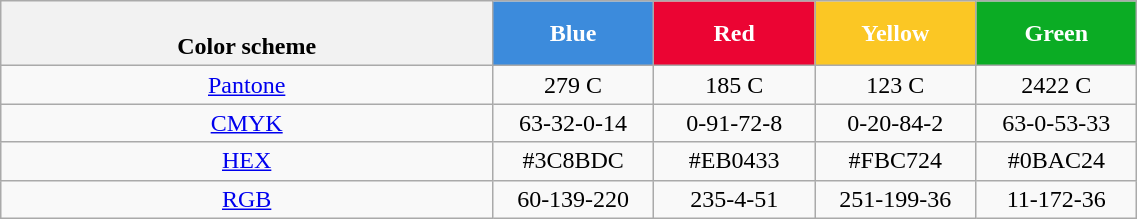<table class=wikitable width=60% style="text-align:center;">
<tr>
<th><br>Color scheme</th>
<th ! style="background:#3C8BDC; width:100px; color:white;">Blue</th>
<th style="background:#EB0433; width:100px; color:white;">Red</th>
<th style="background:#FBC724; width:100px; color:white;">Yellow</th>
<th style="background:#0BAC24; width:100px; color:white;">Green</th>
</tr>
<tr>
<td><a href='#'>Pantone</a></td>
<td>279 C</td>
<td>185 C</td>
<td>123 C</td>
<td>2422 C</td>
</tr>
<tr>
<td><a href='#'>CMYK</a></td>
<td>63-32-0-14</td>
<td>0-91-72-8</td>
<td>0-20-84-2</td>
<td>63-0-53-33</td>
</tr>
<tr>
<td><a href='#'>HEX</a></td>
<td>#3C8BDC</td>
<td>#EB0433</td>
<td>#FBC724</td>
<td>#0BAC24</td>
</tr>
<tr>
<td><a href='#'>RGB</a></td>
<td>60-139-220</td>
<td>235-4-51</td>
<td>251-199-36</td>
<td>11-172-36</td>
</tr>
</table>
